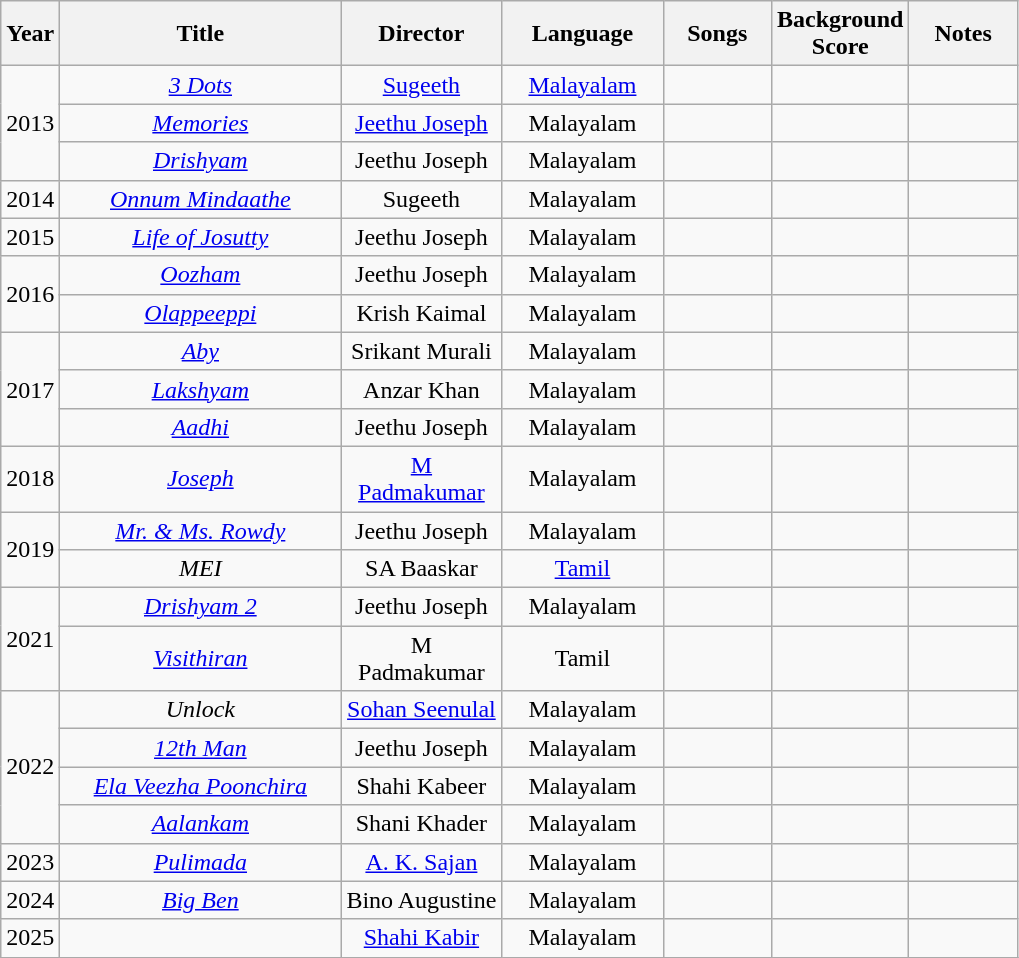<table class="wikitable" style="text-align:center;">
<tr>
<th width=30>Year</th>
<th width=180>Title</th>
<th width=100>Director</th>
<th width=100>Language</th>
<th width=65>Songs</th>
<th width=65>Background Score</th>
<th width=65>Notes</th>
</tr>
<tr>
<td rowspan="3">2013</td>
<td><em><a href='#'>3 Dots</a></em></td>
<td><a href='#'>Sugeeth</a></td>
<td><a href='#'>Malayalam</a></td>
<td></td>
<td></td>
<td></td>
</tr>
<tr>
<td><em><a href='#'>Memories</a></em></td>
<td><a href='#'>Jeethu Joseph</a></td>
<td>Malayalam</td>
<td></td>
<td></td>
<td></td>
</tr>
<tr>
<td><em><a href='#'>Drishyam</a></em></td>
<td>Jeethu Joseph</td>
<td>Malayalam</td>
<td></td>
<td></td>
<td></td>
</tr>
<tr>
<td rowspan="1">2014</td>
<td><em><a href='#'>Onnum Mindaathe</a></em></td>
<td>Sugeeth</td>
<td>Malayalam</td>
<td></td>
<td></td>
<td></td>
</tr>
<tr>
<td rowspan="1">2015</td>
<td><em><a href='#'>Life of Josutty</a></em></td>
<td>Jeethu Joseph</td>
<td>Malayalam</td>
<td></td>
<td></td>
<td></td>
</tr>
<tr>
<td rowspan="2">2016</td>
<td><em><a href='#'>Oozham</a></em></td>
<td>Jeethu Joseph</td>
<td>Malayalam</td>
<td></td>
<td></td>
<td></td>
</tr>
<tr>
<td><em><a href='#'>Olappeeppi</a></em></td>
<td>Krish Kaimal</td>
<td>Malayalam</td>
<td></td>
<td></td>
<td></td>
</tr>
<tr>
<td rowspan="3">2017</td>
<td><em><a href='#'>Aby</a></em></td>
<td>Srikant Murali</td>
<td>Malayalam</td>
<td></td>
<td></td>
<td></td>
</tr>
<tr>
<td><em><a href='#'>Lakshyam</a></em></td>
<td>Anzar Khan</td>
<td>Malayalam</td>
<td></td>
<td></td>
<td></td>
</tr>
<tr>
<td><em><a href='#'>Aadhi</a></em></td>
<td>Jeethu Joseph</td>
<td>Malayalam</td>
<td></td>
<td></td>
<td></td>
</tr>
<tr>
<td rowspan="1">2018</td>
<td><em><a href='#'>Joseph</a></em></td>
<td><a href='#'>M Padmakumar</a></td>
<td>Malayalam</td>
<td></td>
<td></td>
<td></td>
</tr>
<tr>
<td rowspan="2">2019</td>
<td><em><a href='#'>Mr. & Ms. Rowdy</a></em></td>
<td>Jeethu Joseph</td>
<td>Malayalam</td>
<td></td>
<td></td>
<td></td>
</tr>
<tr>
<td><em>MEI</em></td>
<td>SA Baaskar</td>
<td><a href='#'>Tamil</a></td>
<td></td>
<td></td>
<td></td>
</tr>
<tr>
<td rowspan="2">2021</td>
<td><em><a href='#'>Drishyam 2</a></em></td>
<td>Jeethu Joseph</td>
<td>Malayalam</td>
<td></td>
<td></td>
<td></td>
</tr>
<tr>
<td><em><a href='#'>Visithiran</a></em></td>
<td>M Padmakumar</td>
<td>Tamil</td>
<td></td>
<td></td>
<td></td>
</tr>
<tr>
<td rowspan="4">2022</td>
<td><em>Unlock</em></td>
<td><a href='#'>Sohan Seenulal</a></td>
<td>Malayalam</td>
<td></td>
<td></td>
<td></td>
</tr>
<tr>
<td><em><a href='#'>12th Man</a></em></td>
<td>Jeethu Joseph</td>
<td>Malayalam</td>
<td></td>
<td></td>
<td></td>
</tr>
<tr>
<td><em><a href='#'>Ela Veezha Poonchira</a></em></td>
<td>Shahi Kabeer</td>
<td>Malayalam</td>
<td></td>
<td></td>
<td></td>
</tr>
<tr>
<td><em><a href='#'>Aalankam</a></em></td>
<td>Shani Khader</td>
<td>Malayalam</td>
<td></td>
<td></td>
<td></td>
</tr>
<tr>
<td>2023</td>
<td><em><a href='#'>Pulimada</a></em></td>
<td><a href='#'>A. K. Sajan</a></td>
<td>Malayalam</td>
<td></td>
<td></td>
<td></td>
</tr>
<tr>
<td>2024</td>
<td><em><a href='#'>Big Ben</a></em></td>
<td>Bino Augustine</td>
<td>Malayalam</td>
<td></td>
<td></td>
<td></td>
</tr>
<tr>
<td>2025</td>
<td></td>
<td><a href='#'>Shahi Kabir</a></td>
<td>Malayalam</td>
<td></td>
<td></td>
<td></td>
</tr>
<tr>
</tr>
</table>
